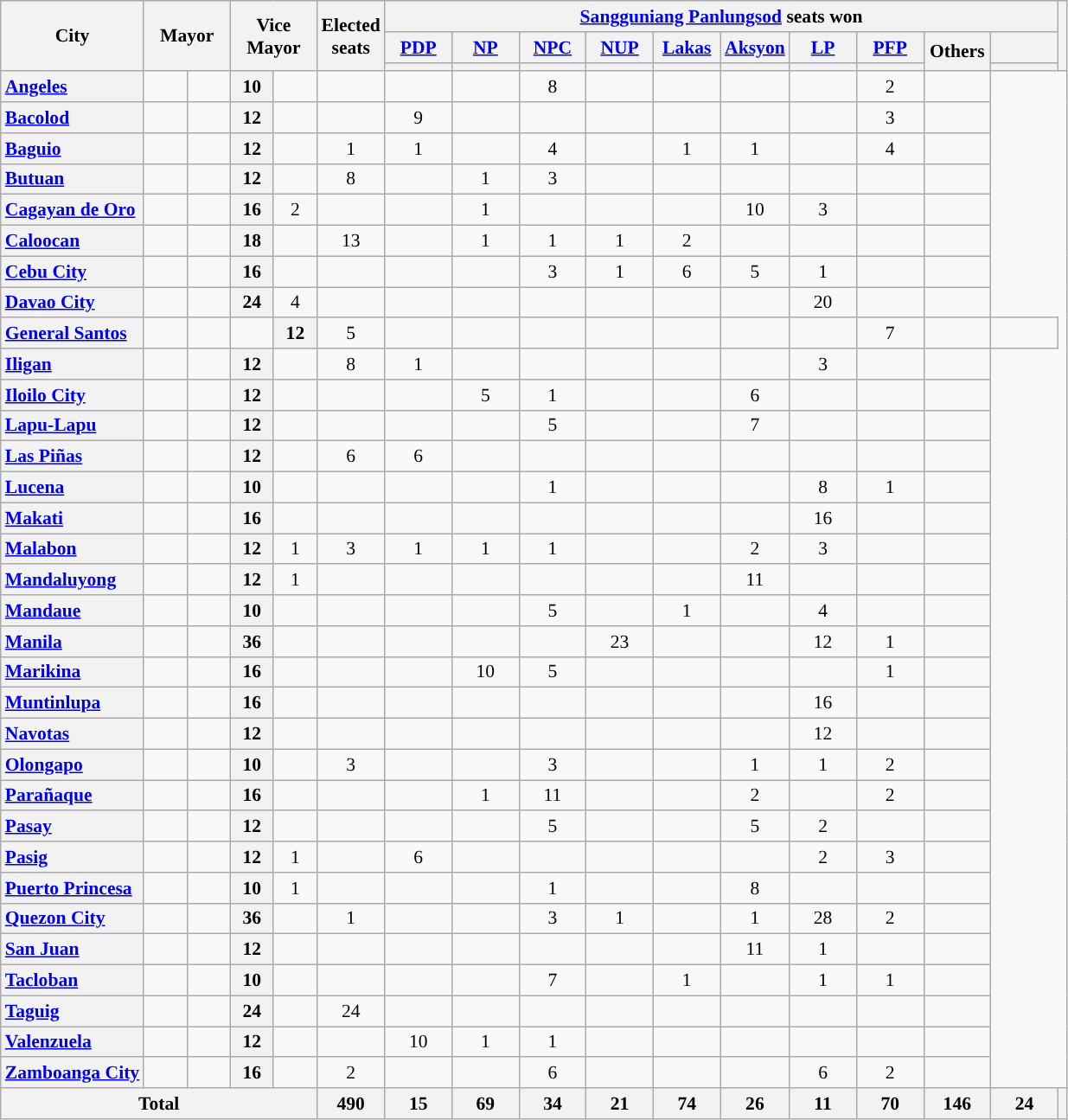<table class="wikitable" style="text-align:center; font-size: 0.9em;">
<tr>
<th rowspan="3">City</th>
<th colspan="2" rowspan="3" style="width:60px;">Mayor</th>
<th colspan="2" rowspan="3" style="width:60px;">Vice Mayor</th>
<th rowspan="3">Elected<br>seats</th>
<th colspan="10"><a href='#'>Sangguniang Panlungsod</a> seats won</th>
<th rowspan="3"></th>
</tr>
<tr>
<th class="unsortable" style="width:45px;"><a href='#'>PDP</a></th>
<th class="unsortable" style="width:45px;"><a href='#'>NP</a></th>
<th class="unsortable" style="width:45px;"><a href='#'>NPC</a></th>
<th class="unsortable" style="width:45px;"><a href='#'>NUP</a></th>
<th class="unsortable" style="width:45px;"><a href='#'>Lakas</a></th>
<th class="unsortable" style="width:45px;"><a href='#'>Aksyon</a></th>
<th class="unsortable" style="width:45px;"><a href='#'>LP</a></th>
<th class="unsortable" style="width:45px;"><a href='#'>PFP</a></th>
<th rowspan="2" class="unsortable" style="width:45px;">Others</th>
<th class="unsortable" style="width:45px;"></th>
</tr>
<tr>
<th style="color:inherit;background:"></th>
<th style="color:inherit;background:"></th>
<th style="color:inherit;background:"></th>
<th style="color:inherit;background:"></th>
<th style="color:inherit;background:"></th>
<th style="color:inherit;background:"></th>
<th style="color:inherit;background:"></th>
<th style="color:inherit;background:"></th>
<th style="color:inherit;background:"></th>
</tr>
<tr>
<th style="text-align: left;"><a href='#'>Angeles</a></th>
<td></td>
<td></td>
<th>10</th>
<td></td>
<td></td>
<td></td>
<td></td>
<td>8</td>
<td></td>
<td></td>
<td></td>
<td></td>
<td>2</td>
<td></td>
</tr>
<tr>
<th style="text-align: left;"><a href='#'>Bacolod</a></th>
<td></td>
<td></td>
<th>12</th>
<td></td>
<td></td>
<td>9</td>
<td></td>
<td></td>
<td></td>
<td></td>
<td></td>
<td></td>
<td>3</td>
<td></td>
</tr>
<tr>
<th style="text-align: left;"><a href='#'>Baguio</a></th>
<td></td>
<td></td>
<th>12</th>
<td></td>
<td>1</td>
<td>1</td>
<td></td>
<td>4</td>
<td></td>
<td>1</td>
<td>1</td>
<td></td>
<td>4</td>
<td></td>
</tr>
<tr>
<th style="text-align: left;"><a href='#'>Butuan</a></th>
<td></td>
<td></td>
<th>12</th>
<td></td>
<td>8</td>
<td></td>
<td>1</td>
<td>3</td>
<td></td>
<td></td>
<td></td>
<td></td>
<td></td>
<td></td>
</tr>
<tr>
<th style="text-align: left;"><a href='#'>Cagayan de Oro</a></th>
<td></td>
<td></td>
<th>16</th>
<td>2</td>
<td></td>
<td></td>
<td>1</td>
<td></td>
<td></td>
<td></td>
<td>10</td>
<td>3</td>
<td></td>
<td></td>
</tr>
<tr>
<th style="text-align: left;"><a href='#'>Caloocan</a></th>
<td></td>
<td></td>
<th>18</th>
<td></td>
<td>13</td>
<td></td>
<td>1</td>
<td>1</td>
<td>1</td>
<td>2</td>
<td></td>
<td></td>
<td></td>
<td></td>
</tr>
<tr>
<th style="text-align: left;"><a href='#'>Cebu City</a></th>
<td></td>
<td></td>
<th>16</th>
<td></td>
<td></td>
<td></td>
<td></td>
<td>3</td>
<td>1</td>
<td>6</td>
<td>5</td>
<td>1</td>
<td></td>
<td></td>
</tr>
<tr>
<th style="text-align: left;"><a href='#'>Davao City</a></th>
<td></td>
<td></td>
<th>24</th>
<td>4</td>
<td></td>
<td></td>
<td></td>
<td></td>
<td></td>
<td></td>
<td></td>
<td>20</td>
<td></td>
<td></td>
</tr>
<tr>
<th style="text-align: left;"><a href='#'>General Santos</a></th>
<td></td>
<td></td>
<td style="text-align: left;"></td>
<th>12</th>
<td>5</td>
<td></td>
<td></td>
<td></td>
<td></td>
<td></td>
<td></td>
<td></td>
<td>7</td>
<td></td>
<td></td>
</tr>
<tr>
<th style="text-align: left;"><a href='#'>Iligan</a></th>
<td></td>
<td></td>
<th>12</th>
<td></td>
<td>8</td>
<td>1</td>
<td></td>
<td></td>
<td></td>
<td></td>
<td></td>
<td>3</td>
<td></td>
<td></td>
</tr>
<tr>
<th style="text-align: left;"><a href='#'>Iloilo City</a></th>
<td></td>
<td></td>
<th>12</th>
<td></td>
<td></td>
<td></td>
<td>5</td>
<td>1</td>
<td></td>
<td></td>
<td>6</td>
<td></td>
<td></td>
<td></td>
</tr>
<tr>
<th style="text-align: left;"><a href='#'>Lapu-Lapu</a></th>
<td></td>
<td></td>
<th>12</th>
<td></td>
<td></td>
<td></td>
<td></td>
<td>5</td>
<td></td>
<td></td>
<td>7</td>
<td></td>
<td></td>
<td></td>
</tr>
<tr>
<th style="text-align: left;"><a href='#'>Las Piñas</a></th>
<td></td>
<td></td>
<th>12</th>
<td></td>
<td>6</td>
<td>6</td>
<td></td>
<td></td>
<td></td>
<td></td>
<td></td>
<td></td>
<td></td>
<td></td>
</tr>
<tr>
<th style="text-align: left;"><a href='#'>Lucena</a></th>
<td></td>
<td></td>
<th>10</th>
<td></td>
<td></td>
<td></td>
<td></td>
<td>1</td>
<td></td>
<td></td>
<td></td>
<td>8</td>
<td>1</td>
<td></td>
</tr>
<tr>
<th style="text-align: left;"><a href='#'>Makati</a></th>
<td></td>
<td></td>
<th>16</th>
<td></td>
<td></td>
<td></td>
<td></td>
<td></td>
<td></td>
<td></td>
<td></td>
<td>16</td>
<td></td>
<td></td>
</tr>
<tr>
<th style="text-align: left;"><a href='#'>Malabon</a></th>
<td></td>
<td></td>
<th>12</th>
<td>1</td>
<td>3</td>
<td>1</td>
<td>1</td>
<td>1</td>
<td></td>
<td></td>
<td>2</td>
<td>3</td>
<td></td>
<td></td>
</tr>
<tr>
<th style="text-align: left;"><a href='#'>Mandaluyong</a></th>
<td></td>
<td></td>
<th>12</th>
<td>1</td>
<td></td>
<td></td>
<td></td>
<td></td>
<td></td>
<td></td>
<td>11</td>
<td></td>
<td></td>
<td></td>
</tr>
<tr>
<th style="text-align: left;"><a href='#'>Mandaue</a></th>
<td></td>
<td></td>
<th>10</th>
<td></td>
<td></td>
<td></td>
<td></td>
<td>5</td>
<td></td>
<td>1</td>
<td></td>
<td>4</td>
<td></td>
<td></td>
</tr>
<tr>
<th style="text-align: left;"><a href='#'>Manila</a></th>
<td></td>
<td></td>
<th>36</th>
<td></td>
<td></td>
<td></td>
<td></td>
<td></td>
<td>23</td>
<td></td>
<td></td>
<td>12</td>
<td>1</td>
<td></td>
</tr>
<tr>
<th style="text-align: left;"><a href='#'>Marikina</a></th>
<td></td>
<td></td>
<th>16</th>
<td></td>
<td></td>
<td></td>
<td>10</td>
<td>5</td>
<td></td>
<td></td>
<td></td>
<td></td>
<td>1</td>
<td></td>
</tr>
<tr>
<th style="text-align: left;"><a href='#'>Muntinlupa</a></th>
<td></td>
<td></td>
<th>16</th>
<td></td>
<td></td>
<td></td>
<td></td>
<td></td>
<td></td>
<td></td>
<td></td>
<td>16</td>
<td></td>
<td></td>
</tr>
<tr>
<th style="text-align: left;"><a href='#'>Navotas</a></th>
<td></td>
<td></td>
<th>12</th>
<td></td>
<td></td>
<td></td>
<td></td>
<td></td>
<td></td>
<td></td>
<td></td>
<td>12</td>
<td></td>
<td></td>
</tr>
<tr>
<th style="text-align: left;"><a href='#'>Olongapo</a></th>
<td></td>
<td></td>
<th>10</th>
<td></td>
<td>3</td>
<td></td>
<td></td>
<td>3</td>
<td></td>
<td></td>
<td>1</td>
<td>1</td>
<td>2</td>
<td></td>
</tr>
<tr>
<th style="text-align: left;"><a href='#'>Parañaque</a></th>
<td></td>
<td></td>
<th>16</th>
<td></td>
<td></td>
<td></td>
<td>1</td>
<td>11</td>
<td></td>
<td></td>
<td>2</td>
<td></td>
<td>2</td>
<td></td>
</tr>
<tr>
<th style="text-align: left;"><a href='#'>Pasay</a></th>
<td></td>
<td></td>
<th>12</th>
<td></td>
<td></td>
<td></td>
<td></td>
<td>5</td>
<td></td>
<td></td>
<td>5</td>
<td>2</td>
<td></td>
<td></td>
</tr>
<tr>
<th style="text-align: left;"><a href='#'>Pasig</a></th>
<td></td>
<td></td>
<th>12</th>
<td>1</td>
<td></td>
<td>6</td>
<td></td>
<td></td>
<td></td>
<td></td>
<td></td>
<td>2</td>
<td>3</td>
<td></td>
</tr>
<tr>
<th style="text-align: left;"><a href='#'>Puerto Princesa</a></th>
<td></td>
<td></td>
<th>10</th>
<td>1</td>
<td></td>
<td></td>
<td></td>
<td>1</td>
<td></td>
<td></td>
<td>8</td>
<td></td>
<td></td>
<td></td>
</tr>
<tr>
<th style="text-align: left;"><a href='#'>Quezon City</a></th>
<td></td>
<td></td>
<th>36</th>
<td></td>
<td>1</td>
<td></td>
<td></td>
<td>3</td>
<td>1</td>
<td></td>
<td>1</td>
<td>28</td>
<td>2</td>
<td></td>
</tr>
<tr>
<th style="text-align: left;"><a href='#'>San Juan</a></th>
<td></td>
<td></td>
<th>12</th>
<td></td>
<td></td>
<td></td>
<td></td>
<td></td>
<td></td>
<td></td>
<td>11</td>
<td>1</td>
<td></td>
<td></td>
</tr>
<tr>
<th style="text-align: left;"><a href='#'>Tacloban</a></th>
<td></td>
<td></td>
<th>10</th>
<td></td>
<td></td>
<td></td>
<td></td>
<td>7</td>
<td></td>
<td>1</td>
<td></td>
<td>1</td>
<td>1</td>
<td></td>
</tr>
<tr>
<th style="text-align: left;"><a href='#'>Taguig</a></th>
<td></td>
<td></td>
<th>24</th>
<td></td>
<td>24</td>
<td></td>
<td></td>
<td></td>
<td></td>
<td></td>
<td></td>
<td></td>
<td></td>
<td></td>
</tr>
<tr>
<th style="text-align: left;"><a href='#'>Valenzuela</a></th>
<td></td>
<td></td>
<th>12</th>
<td></td>
<td></td>
<td>10</td>
<td>1</td>
<td>1</td>
<td></td>
<td></td>
<td></td>
<td></td>
<td></td>
<td></td>
</tr>
<tr>
<th style="text-align: left;"><a href='#'>Zamboanga City</a></th>
<td></td>
<td></td>
<th>16</th>
<td></td>
<td>2</td>
<td></td>
<td></td>
<td>6</td>
<td></td>
<td></td>
<td></td>
<td>6</td>
<td>2</td>
<td></td>
</tr>
<tr>
<th colspan="5">Total</th>
<th>490</th>
<th>15</th>
<th>69</th>
<th>34</th>
<th>21</th>
<th>74</th>
<th>26</th>
<th>11</th>
<th>70</th>
<th>146</th>
<th>24</th>
<th></th>
</tr>
</table>
